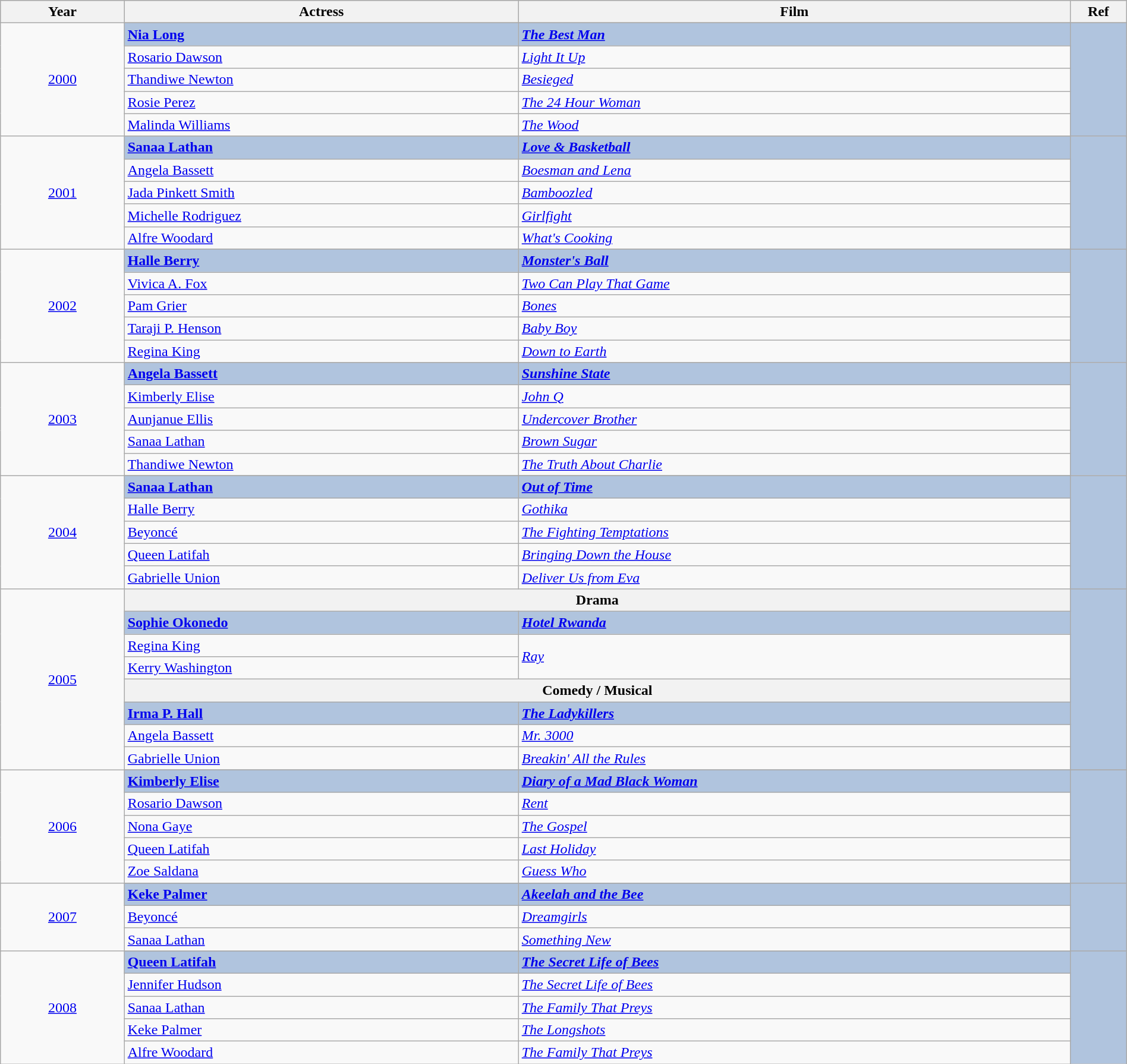<table class="wikitable" style="width:100%;">
<tr style="background:#bebebe;">
<th style="width:11%;">Year</th>
<th style="width:35%;">Actress</th>
<th style="width:49%;">Film</th>
<th style="width:5%;">Ref</th>
</tr>
<tr>
<td rowspan="6" align="center"><a href='#'>2000</a></td>
</tr>
<tr style="background:#B0C4DE">
<td><strong><a href='#'>Nia Long</a></strong></td>
<td><strong><em><a href='#'>The Best Man</a></em></strong></td>
<td rowspan="6" align="center"></td>
</tr>
<tr>
<td><a href='#'>Rosario Dawson</a></td>
<td><em><a href='#'>Light It Up</a></em></td>
</tr>
<tr>
<td><a href='#'>Thandiwe Newton</a></td>
<td><em><a href='#'>Besieged</a></em></td>
</tr>
<tr>
<td><a href='#'>Rosie Perez</a></td>
<td><em><a href='#'>The 24 Hour Woman</a></em></td>
</tr>
<tr>
<td><a href='#'>Malinda Williams</a></td>
<td><em><a href='#'>The Wood</a></em></td>
</tr>
<tr>
<td rowspan="6" align="center"><a href='#'>2001</a></td>
</tr>
<tr style="background:#B0C4DE">
<td><strong><a href='#'>Sanaa Lathan</a></strong></td>
<td><strong><em><a href='#'>Love & Basketball</a></em></strong></td>
<td rowspan="6" align="center"></td>
</tr>
<tr>
<td><a href='#'>Angela Bassett</a></td>
<td><em><a href='#'>Boesman and Lena</a></em></td>
</tr>
<tr>
<td><a href='#'>Jada Pinkett Smith</a></td>
<td><em><a href='#'>Bamboozled</a></em></td>
</tr>
<tr>
<td><a href='#'>Michelle Rodriguez</a></td>
<td><em><a href='#'>Girlfight</a></em></td>
</tr>
<tr>
<td><a href='#'>Alfre Woodard</a></td>
<td><em><a href='#'>What's Cooking</a></em></td>
</tr>
<tr>
<td rowspan="6" align="center"><a href='#'>2002</a></td>
</tr>
<tr style="background:#B0C4DE">
<td><strong><a href='#'>Halle Berry</a> </strong></td>
<td><strong><em><a href='#'>Monster's Ball</a></em></strong></td>
<td rowspan="6" align="center"></td>
</tr>
<tr>
<td><a href='#'>Vivica A. Fox</a></td>
<td><em><a href='#'>Two Can Play That Game</a></em></td>
</tr>
<tr>
<td><a href='#'>Pam Grier</a></td>
<td><em><a href='#'>Bones</a></em></td>
</tr>
<tr>
<td><a href='#'>Taraji P. Henson</a></td>
<td><em><a href='#'>Baby Boy</a></em></td>
</tr>
<tr>
<td><a href='#'>Regina King</a></td>
<td><em><a href='#'>Down to Earth</a></em></td>
</tr>
<tr>
<td rowspan="6" align="center"><a href='#'>2003</a></td>
</tr>
<tr style="background:#B0C4DE">
<td><strong><a href='#'>Angela Bassett</a></strong></td>
<td><strong><em><a href='#'>Sunshine State</a></em></strong></td>
<td rowspan="6" align="center"></td>
</tr>
<tr>
<td><a href='#'>Kimberly Elise</a></td>
<td><em><a href='#'>John Q</a></em></td>
</tr>
<tr>
<td><a href='#'>Aunjanue Ellis</a></td>
<td><em><a href='#'>Undercover Brother</a></em></td>
</tr>
<tr>
<td><a href='#'>Sanaa Lathan</a></td>
<td><em><a href='#'>Brown Sugar</a></em></td>
</tr>
<tr>
<td><a href='#'>Thandiwe Newton</a></td>
<td><em><a href='#'>The Truth About Charlie</a></em></td>
</tr>
<tr>
<td rowspan="6" align="center"><a href='#'>2004</a></td>
</tr>
<tr style="background:#B0C4DE">
<td><strong><a href='#'>Sanaa Lathan</a></strong></td>
<td><strong><em><a href='#'>Out of Time</a></em></strong></td>
<td rowspan="5" align="center"></td>
</tr>
<tr>
<td><a href='#'>Halle Berry</a></td>
<td><em><a href='#'>Gothika</a></em></td>
</tr>
<tr>
<td><a href='#'>Beyoncé</a></td>
<td><em><a href='#'>The Fighting Temptations</a></em></td>
</tr>
<tr>
<td><a href='#'>Queen Latifah</a></td>
<td><em><a href='#'>Bringing Down the House</a></em></td>
</tr>
<tr>
<td><a href='#'>Gabrielle Union</a></td>
<td><em><a href='#'>Deliver Us from Eva</a></em></td>
</tr>
<tr>
<td rowspan="8" align="center"><a href='#'>2005</a></td>
<th colspan="2">Drama</th>
<td rowspan="8" align="center" style="background:#B0C4DE"></td>
</tr>
<tr style="background:#B0C4DE">
<td><strong><a href='#'>Sophie Okonedo</a> </strong></td>
<td><strong><em><a href='#'>Hotel Rwanda</a></em></strong></td>
</tr>
<tr>
<td><a href='#'>Regina King</a></td>
<td rowspan="2"><em><a href='#'>Ray</a></em></td>
</tr>
<tr>
<td><a href='#'>Kerry Washington</a></td>
</tr>
<tr>
<th colspan="2">Comedy / Musical</th>
</tr>
<tr style="background:#B0C4DE">
<td><strong><a href='#'>Irma P. Hall</a></strong></td>
<td><strong><em><a href='#'>The Ladykillers</a></em></strong></td>
</tr>
<tr>
<td><a href='#'>Angela Bassett</a></td>
<td><em><a href='#'>Mr. 3000</a></em></td>
</tr>
<tr>
<td><a href='#'>Gabrielle Union</a></td>
<td><em><a href='#'>Breakin' All the Rules</a></em></td>
</tr>
<tr>
<td rowspan="6" align="center"><a href='#'>2006</a></td>
</tr>
<tr style="background:#B0C4DE">
<td><strong><a href='#'>Kimberly Elise</a></strong></td>
<td><strong><em><a href='#'>Diary of a Mad Black Woman</a></em></strong></td>
<td rowspan="6" align="center"></td>
</tr>
<tr>
<td><a href='#'>Rosario Dawson</a></td>
<td><em><a href='#'>Rent</a></em></td>
</tr>
<tr>
<td><a href='#'>Nona Gaye</a></td>
<td><em><a href='#'>The Gospel</a></em></td>
</tr>
<tr>
<td><a href='#'>Queen Latifah</a></td>
<td><em><a href='#'>Last Holiday</a></em></td>
</tr>
<tr>
<td><a href='#'>Zoe Saldana</a></td>
<td><em><a href='#'>Guess Who</a></em></td>
</tr>
<tr>
<td rowspan="4" align="center"><a href='#'>2007</a></td>
</tr>
<tr style="background:#B0C4DE">
<td><strong><a href='#'>Keke Palmer</a></strong></td>
<td><strong><em><a href='#'>Akeelah and the Bee</a></em></strong></td>
<td rowspan="4" align="center"></td>
</tr>
<tr>
<td><a href='#'>Beyoncé</a></td>
<td><em><a href='#'>Dreamgirls</a></em></td>
</tr>
<tr>
<td><a href='#'>Sanaa Lathan</a></td>
<td><em><a href='#'>Something New</a></em></td>
</tr>
<tr>
<td rowspan="6" align="center"><a href='#'>2008</a></td>
</tr>
<tr style="background:#B0C4DE">
<td><strong><a href='#'>Queen Latifah</a></strong></td>
<td><strong><em><a href='#'>The Secret Life of Bees</a></em></strong></td>
<td rowspan="6" align="center"></td>
</tr>
<tr>
<td><a href='#'>Jennifer Hudson</a></td>
<td><em><a href='#'>The Secret Life of Bees</a></em></td>
</tr>
<tr>
<td><a href='#'>Sanaa Lathan</a></td>
<td><em><a href='#'>The Family That Preys</a></em></td>
</tr>
<tr>
<td><a href='#'>Keke Palmer</a></td>
<td><em><a href='#'>The Longshots</a></em></td>
</tr>
<tr>
<td><a href='#'>Alfre Woodard</a></td>
<td><em><a href='#'>The Family That Preys</a></em></td>
</tr>
</table>
